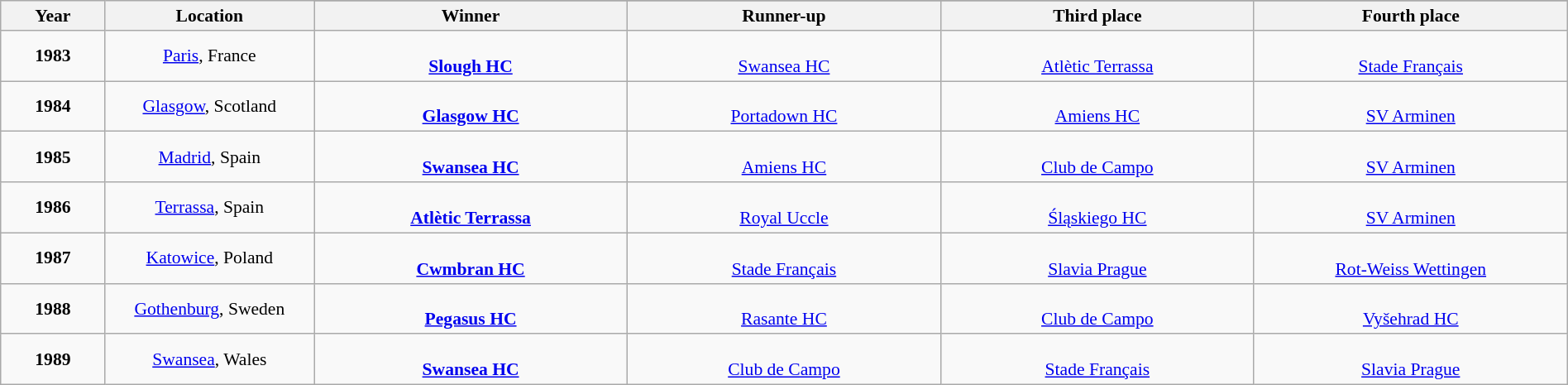<table class="wikitable" style="font-size:90%; width: 100%; text-align: center;">
<tr>
<th rowspan=2 width=5%>Year</th>
<th rowspan=2 width=10%>Location</th>
</tr>
<tr>
<th width=15%>Winner</th>
<th width=15%>Runner-up</th>
<th width=15%>Third place</th>
<th width=15%>Fourth place</th>
</tr>
<tr>
<td><strong>1983</strong></td>
<td><a href='#'>Paris</a>, France</td>
<td><strong><br><a href='#'>Slough HC</a></strong></td>
<td><br><a href='#'>Swansea HC</a></td>
<td><br><a href='#'>Atlètic Terrassa</a></td>
<td><br><a href='#'>Stade Français</a></td>
</tr>
<tr>
<td><strong>1984</strong></td>
<td><a href='#'>Glasgow</a>, Scotland</td>
<td><strong><br><a href='#'>Glasgow HC</a></strong></td>
<td><br><a href='#'>Portadown HC</a></td>
<td><br><a href='#'>Amiens HC</a></td>
<td><br><a href='#'>SV Arminen</a></td>
</tr>
<tr>
<td><strong>1985</strong></td>
<td><a href='#'>Madrid</a>, Spain</td>
<td><strong><br><a href='#'>Swansea HC</a></strong></td>
<td><br><a href='#'>Amiens HC</a></td>
<td><br><a href='#'>Club de Campo</a></td>
<td><br><a href='#'>SV Arminen</a></td>
</tr>
<tr>
<td><strong>1986</strong></td>
<td><a href='#'>Terrassa</a>, Spain</td>
<td><strong><br><a href='#'>Atlètic Terrassa</a></strong></td>
<td><br><a href='#'>Royal Uccle</a></td>
<td><br><a href='#'>Śląskiego HC</a></td>
<td><br><a href='#'>SV Arminen</a></td>
</tr>
<tr>
<td><strong>1987</strong></td>
<td><a href='#'>Katowice</a>, Poland</td>
<td><strong><br><a href='#'>Cwmbran HC</a></strong></td>
<td><br><a href='#'>Stade Français</a></td>
<td><br><a href='#'>Slavia Prague</a></td>
<td><br><a href='#'>Rot-Weiss Wettingen</a></td>
</tr>
<tr>
<td><strong>1988</strong></td>
<td><a href='#'>Gothenburg</a>, Sweden</td>
<td><strong><br><a href='#'>Pegasus HC</a></strong></td>
<td><br><a href='#'>Rasante HC</a></td>
<td><br><a href='#'>Club de Campo</a></td>
<td><br><a href='#'>Vyšehrad HC</a></td>
</tr>
<tr>
<td><strong>1989</strong></td>
<td><a href='#'>Swansea</a>, Wales</td>
<td><strong><br><a href='#'>Swansea HC</a></strong></td>
<td><br><a href='#'>Club de Campo</a></td>
<td><br><a href='#'>Stade Français</a></td>
<td><br><a href='#'>Slavia Prague</a></td>
</tr>
</table>
